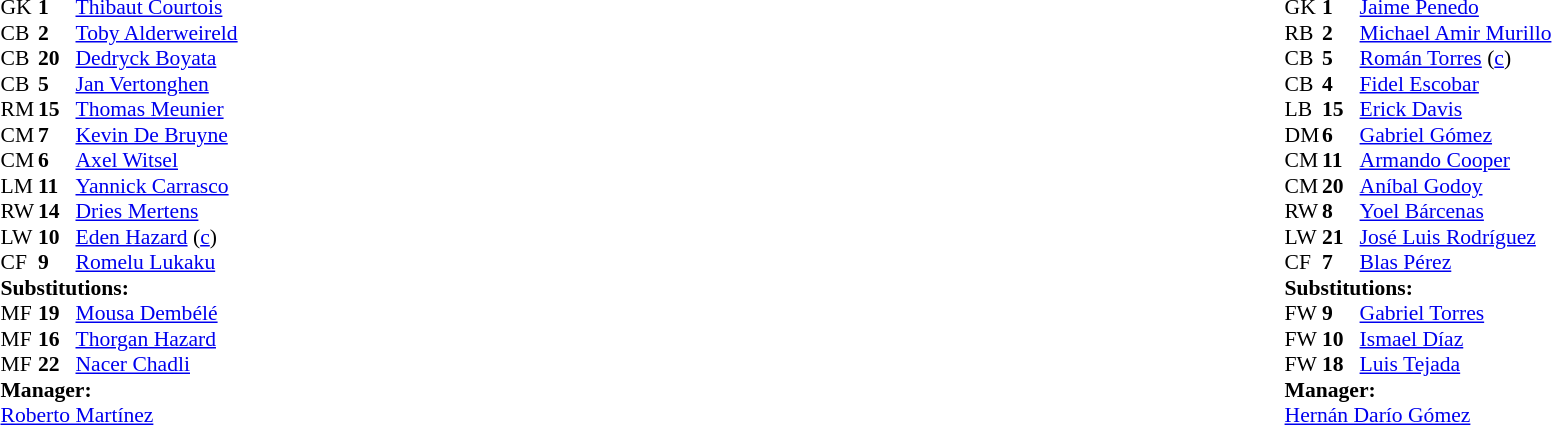<table width="100%">
<tr>
<td valign="top" width="40%"><br><table style="font-size:90%" cellspacing="0" cellpadding="0">
<tr>
<th width=25></th>
<th width=25></th>
</tr>
<tr>
<td>GK</td>
<td><strong>1</strong></td>
<td><a href='#'>Thibaut Courtois</a></td>
</tr>
<tr>
<td>CB</td>
<td><strong>2</strong></td>
<td><a href='#'>Toby Alderweireld</a></td>
</tr>
<tr>
<td>CB</td>
<td><strong>20</strong></td>
<td><a href='#'>Dedryck Boyata</a></td>
</tr>
<tr>
<td>CB</td>
<td><strong>5</strong></td>
<td><a href='#'>Jan Vertonghen</a></td>
<td></td>
</tr>
<tr>
<td>RM</td>
<td><strong>15</strong></td>
<td><a href='#'>Thomas Meunier</a></td>
<td></td>
</tr>
<tr>
<td>CM</td>
<td><strong>7</strong></td>
<td><a href='#'>Kevin De Bruyne</a></td>
<td></td>
</tr>
<tr>
<td>CM</td>
<td><strong>6</strong></td>
<td><a href='#'>Axel Witsel</a></td>
<td></td>
<td></td>
</tr>
<tr>
<td>LM</td>
<td><strong>11</strong></td>
<td><a href='#'>Yannick Carrasco</a></td>
<td></td>
<td></td>
</tr>
<tr>
<td>RW</td>
<td><strong>14</strong></td>
<td><a href='#'>Dries Mertens</a></td>
<td></td>
<td></td>
</tr>
<tr>
<td>LW</td>
<td><strong>10</strong></td>
<td><a href='#'>Eden Hazard</a> (<a href='#'>c</a>)</td>
</tr>
<tr>
<td>CF</td>
<td><strong>9</strong></td>
<td><a href='#'>Romelu Lukaku</a></td>
</tr>
<tr>
<td colspan=3><strong>Substitutions:</strong></td>
</tr>
<tr>
<td>MF</td>
<td><strong>19</strong></td>
<td><a href='#'>Mousa Dembélé</a></td>
<td></td>
<td></td>
</tr>
<tr>
<td>MF</td>
<td><strong>16</strong></td>
<td><a href='#'>Thorgan Hazard</a></td>
<td></td>
<td></td>
</tr>
<tr>
<td>MF</td>
<td><strong>22</strong></td>
<td><a href='#'>Nacer Chadli</a></td>
<td></td>
<td></td>
</tr>
<tr>
<td colspan=3><strong>Manager:</strong></td>
</tr>
<tr>
<td colspan=3> <a href='#'>Roberto Martínez</a></td>
</tr>
</table>
</td>
<td valign="top"></td>
<td valign="top" width="50%"><br><table style="font-size:90%; margin:auto" cellspacing="0" cellpadding="0">
<tr>
<th width=25></th>
<th width=25></th>
</tr>
<tr>
<td>GK</td>
<td><strong>1</strong></td>
<td><a href='#'>Jaime Penedo</a></td>
</tr>
<tr>
<td>RB</td>
<td><strong>2</strong></td>
<td><a href='#'>Michael Amir Murillo</a></td>
<td></td>
</tr>
<tr>
<td>CB</td>
<td><strong>5</strong></td>
<td><a href='#'>Román Torres</a> (<a href='#'>c</a>)</td>
</tr>
<tr>
<td>CB</td>
<td><strong>4</strong></td>
<td><a href='#'>Fidel Escobar</a></td>
</tr>
<tr>
<td>LB</td>
<td><strong>15</strong></td>
<td><a href='#'>Erick Davis</a></td>
<td></td>
</tr>
<tr>
<td>DM</td>
<td><strong>6</strong></td>
<td><a href='#'>Gabriel Gómez</a></td>
</tr>
<tr>
<td>CM</td>
<td><strong>11</strong></td>
<td><a href='#'>Armando Cooper</a></td>
<td></td>
</tr>
<tr>
<td>CM</td>
<td><strong>20</strong></td>
<td><a href='#'>Aníbal Godoy</a></td>
<td></td>
</tr>
<tr>
<td>RW</td>
<td><strong>8</strong></td>
<td><a href='#'>Yoel Bárcenas</a></td>
<td></td>
<td></td>
</tr>
<tr>
<td>LW</td>
<td><strong>21</strong></td>
<td><a href='#'>José Luis Rodríguez</a></td>
<td></td>
<td></td>
</tr>
<tr>
<td>CF</td>
<td><strong>7</strong></td>
<td><a href='#'>Blas Pérez</a></td>
<td></td>
<td></td>
</tr>
<tr>
<td colspan=3><strong>Substitutions:</strong></td>
</tr>
<tr>
<td>FW</td>
<td><strong>9</strong></td>
<td><a href='#'>Gabriel Torres</a></td>
<td></td>
<td></td>
</tr>
<tr>
<td>FW</td>
<td><strong>10</strong></td>
<td><a href='#'>Ismael Díaz</a></td>
<td></td>
<td></td>
</tr>
<tr>
<td>FW</td>
<td><strong>18</strong></td>
<td><a href='#'>Luis Tejada</a></td>
<td></td>
<td></td>
</tr>
<tr>
<td colspan=3><strong>Manager:</strong></td>
</tr>
<tr>
<td colspan=3> <a href='#'>Hernán Darío Gómez</a></td>
</tr>
</table>
</td>
</tr>
</table>
